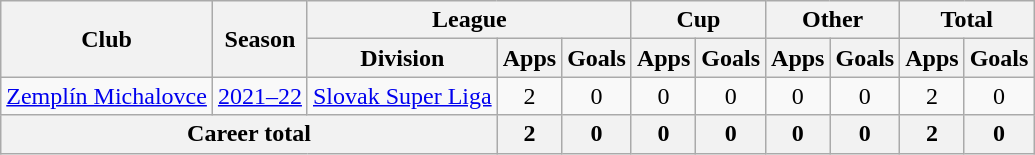<table class="wikitable" style="text-align: center">
<tr>
<th rowspan="2">Club</th>
<th rowspan="2">Season</th>
<th colspan="3">League</th>
<th colspan="2">Cup</th>
<th colspan="2">Other</th>
<th colspan="2">Total</th>
</tr>
<tr>
<th>Division</th>
<th>Apps</th>
<th>Goals</th>
<th>Apps</th>
<th>Goals</th>
<th>Apps</th>
<th>Goals</th>
<th>Apps</th>
<th>Goals</th>
</tr>
<tr>
<td><a href='#'>Zemplín Michalovce</a></td>
<td><a href='#'>2021–22</a></td>
<td><a href='#'>Slovak Super Liga</a></td>
<td>2</td>
<td>0</td>
<td>0</td>
<td>0</td>
<td>0</td>
<td>0</td>
<td>2</td>
<td>0</td>
</tr>
<tr>
<th colspan=3>Career total</th>
<th>2</th>
<th>0</th>
<th>0</th>
<th>0</th>
<th>0</th>
<th>0</th>
<th>2</th>
<th>0</th>
</tr>
</table>
